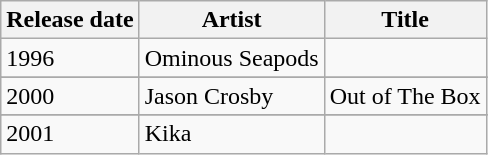<table class="wikitable">
<tr>
<th>Release date</th>
<th>Artist</th>
<th>Title</th>
</tr>
<tr>
<td>1996</td>
<td>Ominous Seapods</td>
<td></td>
</tr>
<tr>
</tr>
<tr>
<td>2000</td>
<td>Jason Crosby</td>
<td>Out of The Box</td>
</tr>
<tr>
</tr>
<tr>
<td>2001</td>
<td>Kika</td>
<td></td>
</tr>
</table>
